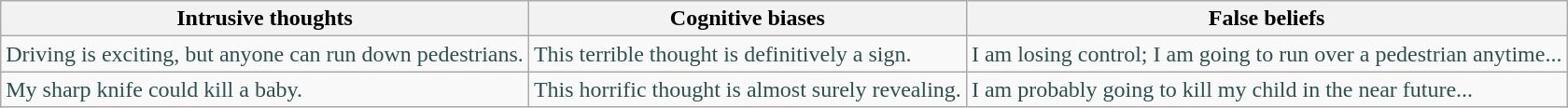<table class="wikitable">
<tr>
<th>Intrusive thoughts</th>
<th>Cognitive biases</th>
<th>False beliefs</th>
</tr>
<tr style="color: DarkSlateGray;">
<td>Driving is exciting, but anyone can run down pedestrians.</td>
<td>This terrible thought is definitively a sign.</td>
<td>I am losing control; I am going to run over a pedestrian anytime...</td>
</tr>
<tr style="color: DarkSlateGray;">
<td>My sharp knife could kill a baby.</td>
<td>This horrific thought is almost surely revealing.</td>
<td>I am probably going to kill my child in the near future...</td>
</tr>
</table>
